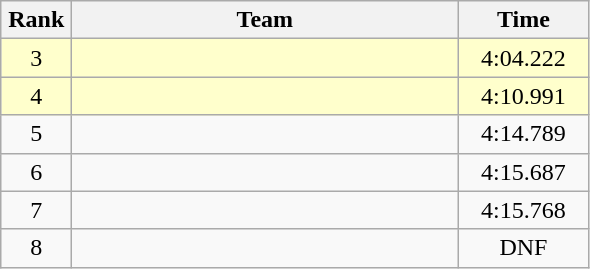<table class=wikitable style="text-align:center">
<tr>
<th width=40>Rank</th>
<th width=250>Team</th>
<th width=80>Time</th>
</tr>
<tr bgcolor="ffffcc">
<td>3</td>
<td align=left></td>
<td>4:04.222</td>
</tr>
<tr bgcolor="ffffcc">
<td>4</td>
<td align=left></td>
<td>4:10.991</td>
</tr>
<tr>
<td>5</td>
<td align=left></td>
<td>4:14.789</td>
</tr>
<tr>
<td>6</td>
<td align=left></td>
<td>4:15.687</td>
</tr>
<tr>
<td>7</td>
<td align=left></td>
<td>4:15.768</td>
</tr>
<tr>
<td>8</td>
<td align=left></td>
<td>DNF</td>
</tr>
</table>
